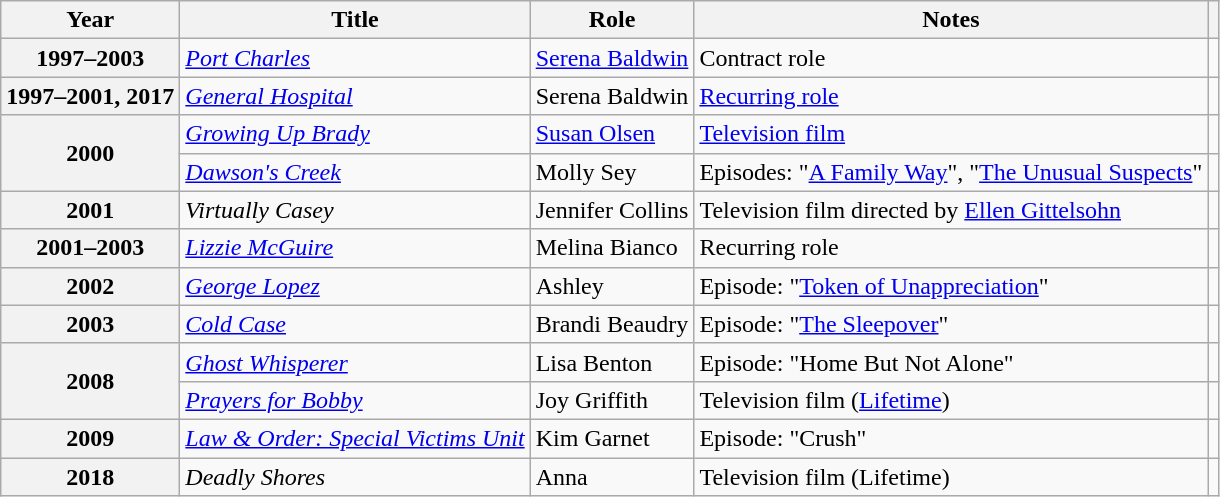<table class="wikitable">
<tr>
<th>Year</th>
<th>Title</th>
<th>Role</th>
<th class="unsortable">Notes</th>
<th class="unsortable"></th>
</tr>
<tr>
<th>1997–2003</th>
<td><em><a href='#'>Port Charles</a></em></td>
<td><a href='#'>Serena Baldwin</a></td>
<td>Contract role</td>
<td></td>
</tr>
<tr>
<th>1997–2001, 2017</th>
<td><em><a href='#'>General Hospital</a></em></td>
<td>Serena Baldwin</td>
<td><a href='#'>Recurring role</a></td>
<td></td>
</tr>
<tr>
<th rowspan=2>2000</th>
<td><em><a href='#'>Growing Up Brady</a></em></td>
<td><a href='#'>Susan Olsen</a></td>
<td><a href='#'>Television film</a></td>
<td></td>
</tr>
<tr>
<td><em><a href='#'>Dawson's Creek</a></em></td>
<td>Molly Sey</td>
<td>Episodes: "<a href='#'>A Family Way</a>", "<a href='#'>The Unusual Suspects</a>"</td>
<td></td>
</tr>
<tr>
<th>2001</th>
<td><em>Virtually Casey</em></td>
<td>Jennifer Collins</td>
<td>Television film directed by <a href='#'>Ellen Gittelsohn</a></td>
<td></td>
</tr>
<tr>
<th>2001–2003</th>
<td><em><a href='#'>Lizzie McGuire</a></em></td>
<td>Melina Bianco</td>
<td>Recurring role</td>
<td></td>
</tr>
<tr>
<th>2002</th>
<td><em><a href='#'>George Lopez</a></em></td>
<td>Ashley</td>
<td>Episode: "<a href='#'>Token of Unappreciation</a>"</td>
<td></td>
</tr>
<tr>
<th>2003</th>
<td><em><a href='#'>Cold Case</a></em></td>
<td>Brandi Beaudry</td>
<td>Episode: "<a href='#'>The Sleepover</a>"</td>
<td></td>
</tr>
<tr>
<th rowspan=2>2008</th>
<td><em><a href='#'>Ghost Whisperer</a></em></td>
<td>Lisa Benton</td>
<td>Episode: "Home But Not Alone"</td>
<td></td>
</tr>
<tr>
<td><em><a href='#'>Prayers for Bobby</a></em></td>
<td>Joy Griffith</td>
<td>Television film (<a href='#'>Lifetime</a>)</td>
<td></td>
</tr>
<tr>
<th>2009</th>
<td><em><a href='#'>Law & Order: Special Victims Unit</a></em></td>
<td>Kim Garnet</td>
<td>Episode: "Crush"</td>
<td></td>
</tr>
<tr>
<th>2018</th>
<td><em>Deadly Shores</em></td>
<td>Anna</td>
<td>Television film (Lifetime)</td>
<td></td>
</tr>
</table>
